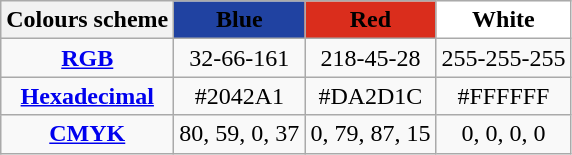<table class="wikitable" style="text-align:center;">
<tr>
<th>Colours scheme</th>
<th style="background-color:#2042A1"><span>Blue</span></th>
<th style="background-color:#DA2D1C"><span>Red</span></th>
<th style="background-color:#FFFFFF">White</th>
</tr>
<tr>
<td><strong><a href='#'>RGB</a></strong></td>
<td>32-66-161</td>
<td>218-45-28</td>
<td>255-255-255</td>
</tr>
<tr>
<td><strong><a href='#'>Hexadecimal</a></strong></td>
<td>#2042A1</td>
<td>#DA2D1C</td>
<td>#FFFFFF</td>
</tr>
<tr>
<td><strong><a href='#'>CMYK</a></strong></td>
<td>80, 59, 0, 37</td>
<td>0, 79, 87, 15</td>
<td>0, 0, 0, 0</td>
</tr>
</table>
